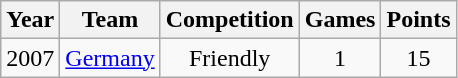<table class="wikitable">
<tr>
<th>Year</th>
<th>Team</th>
<th>Competition</th>
<th>Games</th>
<th>Points</th>
</tr>
<tr align="center">
<td>2007</td>
<td><a href='#'>Germany</a></td>
<td>Friendly</td>
<td>1</td>
<td>15</td>
</tr>
</table>
